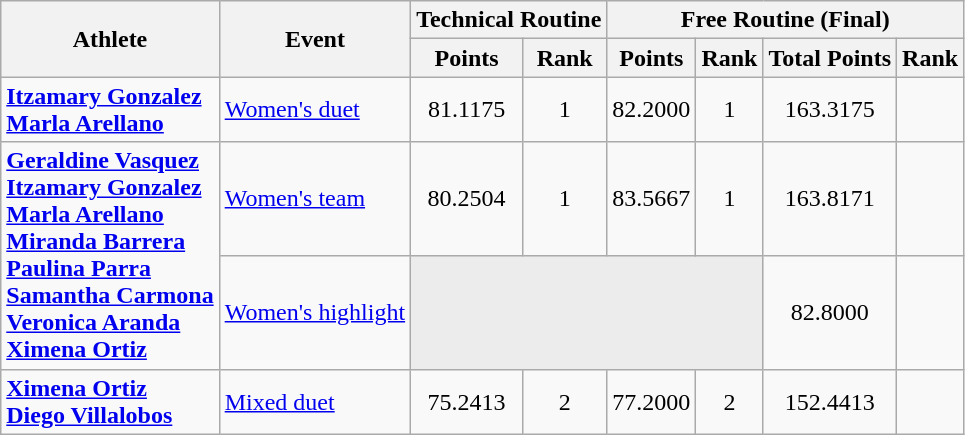<table class="wikitable">
<tr>
<th rowspan="2">Athlete</th>
<th rowspan="2">Event</th>
<th colspan="2">Technical Routine</th>
<th colspan="4">Free Routine (Final)</th>
</tr>
<tr>
<th>Points</th>
<th>Rank</th>
<th>Points</th>
<th>Rank</th>
<th>Total Points</th>
<th>Rank</th>
</tr>
<tr align="center">
<td align="left"><strong><a href='#'>Itzamary Gonzalez</a><br><a href='#'>Marla Arellano</a></strong></td>
<td align="left"><a href='#'>Women's duet</a></td>
<td>81.1175</td>
<td>1</td>
<td>82.2000</td>
<td>1</td>
<td>163.3175</td>
<td></td>
</tr>
<tr align="center">
<td rowspan="2" align="left"><strong><a href='#'>Geraldine Vasquez</a><br><a href='#'>Itzamary Gonzalez</a><br><a href='#'>Marla Arellano</a><br><a href='#'>Miranda Barrera</a><br><a href='#'>Paulina Parra</a><br><a href='#'>Samantha Carmona</a><br><a href='#'>Veronica Aranda</a><br><a href='#'>Ximena Ortiz</a></strong></td>
<td align="left"><a href='#'>Women's team</a></td>
<td>80.2504</td>
<td>1</td>
<td>83.5667</td>
<td>1</td>
<td>163.8171</td>
<td></td>
</tr>
<tr align="center">
<td align="left"><a href='#'>Women's highlight</a></td>
<td style="background: #ECECEC; vertical-align: middle; text-align: center; " class="table-cast" colspan="4"></td>
<td>82.8000</td>
<td></td>
</tr>
<tr align="center">
<td align="left"><strong><a href='#'>Ximena Ortiz</a><br><a href='#'>Diego Villalobos</a></strong></td>
<td align="left"><a href='#'>Mixed duet</a></td>
<td>75.2413</td>
<td>2</td>
<td>77.2000</td>
<td>2</td>
<td>152.4413</td>
<td></td>
</tr>
</table>
